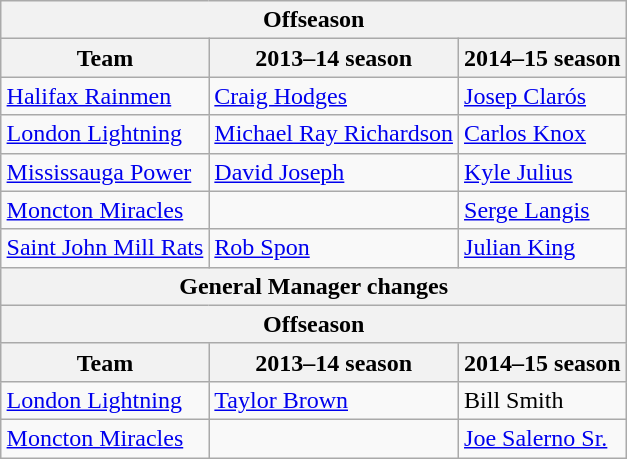<table class="wikitable" style="float:right;clear:right;margin-left:1em;">
<tr>
<th colspan="3">Offseason</th>
</tr>
<tr>
<th>Team</th>
<th>2013–14 season</th>
<th>2014–15 season</th>
</tr>
<tr>
<td><a href='#'>Halifax Rainmen</a></td>
<td><a href='#'>Craig Hodges</a></td>
<td><a href='#'>Josep Clarós</a></td>
</tr>
<tr>
<td><a href='#'>London Lightning</a></td>
<td><a href='#'>Michael Ray Richardson</a></td>
<td><a href='#'>Carlos Knox</a></td>
</tr>
<tr>
<td><a href='#'>Mississauga Power</a></td>
<td><a href='#'>David Joseph</a></td>
<td><a href='#'>Kyle Julius</a></td>
</tr>
<tr>
<td><a href='#'>Moncton Miracles</a></td>
<td></td>
<td><a href='#'>Serge Langis</a></td>
</tr>
<tr>
<td><a href='#'>Saint John Mill Rats</a></td>
<td><a href='#'>Rob Spon</a></td>
<td><a href='#'>Julian King</a></td>
</tr>
<tr>
<th colspan="3">General Manager changes</th>
</tr>
<tr>
<th colspan="3">Offseason</th>
</tr>
<tr>
<th>Team</th>
<th>2013–14 season</th>
<th>2014–15 season</th>
</tr>
<tr>
<td><a href='#'>London Lightning</a></td>
<td><a href='#'>Taylor Brown</a></td>
<td>Bill Smith</td>
</tr>
<tr>
<td><a href='#'>Moncton Miracles</a></td>
<td></td>
<td><a href='#'>Joe Salerno Sr.</a></td>
</tr>
</table>
